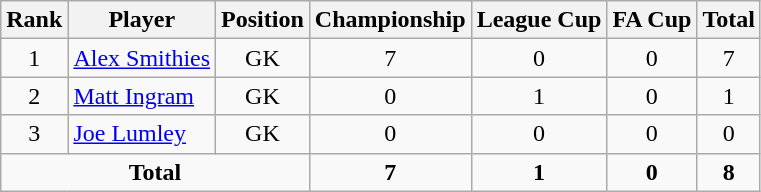<table class="wikitable">
<tr>
<th>Rank</th>
<th>Player</th>
<th>Position</th>
<th>Championship</th>
<th>League Cup</th>
<th>FA Cup</th>
<th>Total</th>
</tr>
<tr>
<td align=center valign=top rowspan=1>1</td>
<td> <a href='#'>Alex Smithies</a></td>
<td align=center>GK</td>
<td align=center>7</td>
<td align=center>0</td>
<td align=center>0</td>
<td align=center>7</td>
</tr>
<tr>
<td align=center valign=top rowspan=1>2</td>
<td> <a href='#'>Matt Ingram</a></td>
<td align=center>GK</td>
<td align=center>0</td>
<td align=center>1</td>
<td align=center>0</td>
<td align=center>1</td>
</tr>
<tr>
<td align=center valign=top rowspan=1>3</td>
<td> <a href='#'>Joe Lumley</a></td>
<td align=center>GK</td>
<td align=center>0</td>
<td align=center>0</td>
<td align=center>0</td>
<td align=center>0</td>
</tr>
<tr>
<td align=center colspan=3><strong>Total</strong></td>
<td align=center><strong>7</strong></td>
<td align=center><strong>1</strong></td>
<td align=center><strong>0</strong></td>
<td align=center><strong>8</strong></td>
</tr>
</table>
